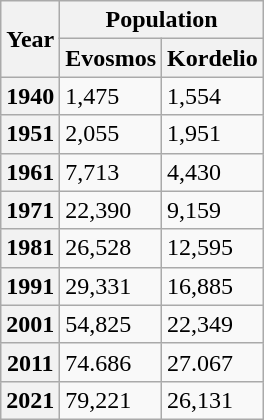<table class="wikitable">
<tr>
<th rowspan="2">Year</th>
<th colspan="2">Population</th>
</tr>
<tr>
<th>Evosmos</th>
<th>Kordelio</th>
</tr>
<tr>
<th>1940</th>
<td>1,475</td>
<td>1,554</td>
</tr>
<tr>
<th>1951</th>
<td>2,055</td>
<td>1,951</td>
</tr>
<tr>
<th>1961</th>
<td>7,713</td>
<td>4,430</td>
</tr>
<tr>
<th>1971</th>
<td>22,390</td>
<td>9,159</td>
</tr>
<tr>
<th>1981</th>
<td>26,528</td>
<td>12,595</td>
</tr>
<tr>
<th>1991</th>
<td>29,331</td>
<td>16,885</td>
</tr>
<tr>
<th>2001</th>
<td>54,825</td>
<td>22,349</td>
</tr>
<tr>
<th>2011</th>
<td>74.686</td>
<td>27.067</td>
</tr>
<tr>
<th>2021</th>
<td>79,221</td>
<td>26,131</td>
</tr>
</table>
